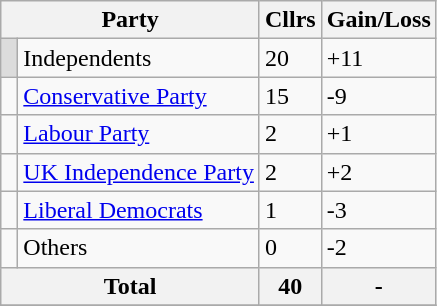<table class="wikitable">
<tr>
<th colspan="2">Party</th>
<th>Cllrs</th>
<th>Gain/Loss</th>
</tr>
<tr>
<td bgcolor="gainsboro"> </td>
<td>Independents</td>
<td>20</td>
<td>+11</td>
</tr>
<tr>
<td></td>
<td><a href='#'>Conservative Party</a></td>
<td>15</td>
<td>-9</td>
</tr>
<tr>
<td></td>
<td><a href='#'>Labour Party</a></td>
<td>2</td>
<td>+1</td>
</tr>
<tr>
<td></td>
<td><a href='#'>UK Independence Party</a></td>
<td>2</td>
<td>+2</td>
</tr>
<tr>
<td></td>
<td><a href='#'>Liberal Democrats</a></td>
<td>1</td>
<td>-3</td>
</tr>
<tr>
<td> </td>
<td>Others </td>
<td>0</td>
<td>-2</td>
</tr>
<tr>
<th colspan="2">Total</th>
<th>40</th>
<th>-</th>
</tr>
<tr>
</tr>
</table>
